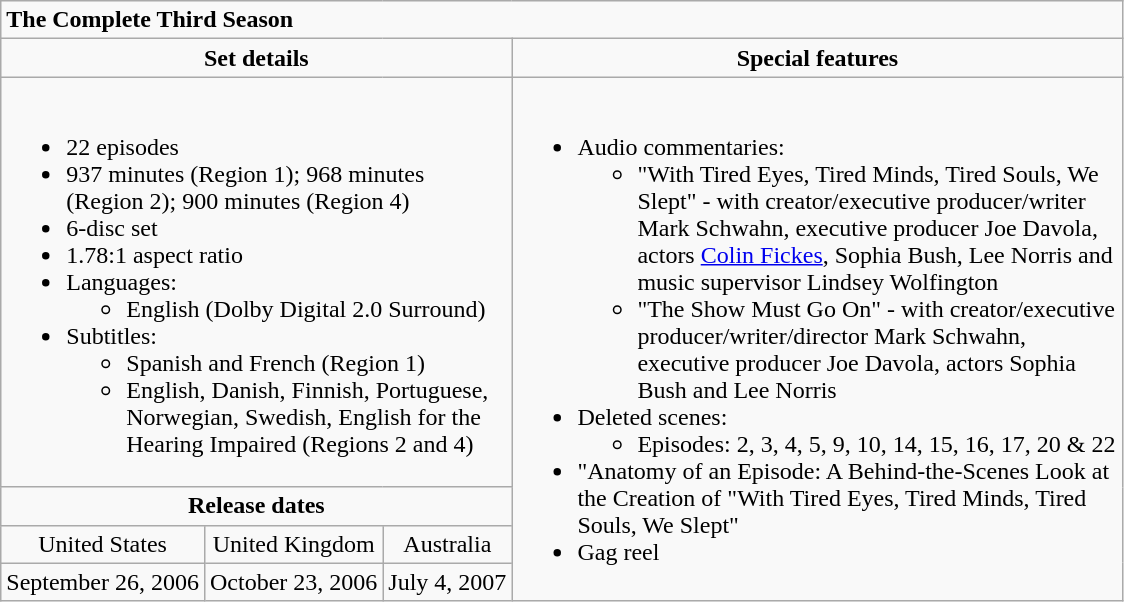<table class="wikitable">
<tr>
<td colspan="6"><strong>The Complete Third Season</strong></td>
</tr>
<tr>
<td style="text-align:center; width:300px;" colspan="3"><strong>Set details</strong></td>
<td style="width:400px; text-align:center;"><strong>Special features</strong></td>
</tr>
<tr valign="top">
<td colspan="3"  style="text-align:left; width:300px;"><br><ul><li>22 episodes</li><li>937 minutes (Region 1); 968 minutes (Region 2); 900 minutes (Region 4)</li><li>6-disc set</li><li>1.78:1 aspect ratio</li><li>Languages:<ul><li>English (Dolby Digital 2.0 Surround)</li></ul></li><li>Subtitles:<ul><li>Spanish and French (Region 1)</li><li>English, Danish, Finnish, Portuguese, Norwegian, Swedish, English for the Hearing Impaired (Regions 2 and 4)</li></ul></li></ul></td>
<td rowspan="4"  style="text-align:left; width:400px;"><br><ul><li>Audio commentaries:<ul><li>"With Tired Eyes, Tired Minds, Tired Souls, We Slept" - with creator/executive producer/writer Mark Schwahn, executive producer Joe Davola, actors <a href='#'>Colin Fickes</a>, Sophia Bush, Lee Norris and music supervisor Lindsey Wolfington</li><li>"The Show Must Go On" - with creator/executive producer/writer/director Mark Schwahn, executive producer Joe Davola, actors Sophia Bush and Lee Norris</li></ul></li><li>Deleted scenes:<ul><li>Episodes: 2, 3, 4, 5, 9, 10, 14, 15, 16, 17, 20 & 22</li></ul></li><li>"Anatomy of an Episode: A Behind-the-Scenes Look at the Creation of "With Tired Eyes, Tired Minds, Tired Souls, We Slept"</li><li>Gag reel</li></ul></td>
</tr>
<tr>
<td colspan="3" style="text-align:center;"><strong>Release dates</strong></td>
</tr>
<tr style="text-align:center;">
<td>United States</td>
<td>United Kingdom</td>
<td>Australia</td>
</tr>
<tr style="text-align:center;">
<td>September 26, 2006</td>
<td>October 23, 2006</td>
<td>July 4, 2007</td>
</tr>
</table>
